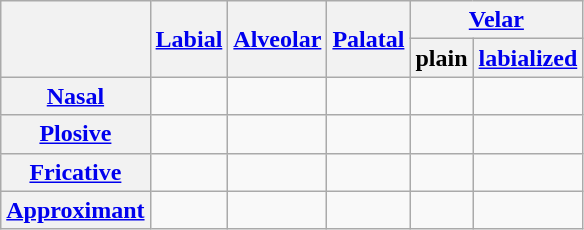<table class="wikitable" style=text-align:center>
<tr>
<th rowspan=2></th>
<th rowspan=2><a href='#'>Labial</a></th>
<th rowspan=2><a href='#'>Alveolar</a></th>
<th rowspan=2><a href='#'>Palatal</a></th>
<th colspan=2><a href='#'>Velar</a></th>
</tr>
<tr class=small>
<th>plain</th>
<th><a href='#'>labialized</a></th>
</tr>
<tr>
<th><a href='#'>Nasal</a></th>
<td></td>
<td></td>
<td></td>
<td></td>
<td></td>
</tr>
<tr>
<th><a href='#'>Plosive</a></th>
<td></td>
<td></td>
<td></td>
<td></td>
<td></td>
</tr>
<tr>
<th><a href='#'>Fricative</a></th>
<td></td>
<td></td>
<td></td>
<td></td>
<td></td>
</tr>
<tr>
<th><a href='#'>Approximant</a></th>
<td></td>
<td></td>
<td></td>
<td></td>
<td></td>
</tr>
</table>
